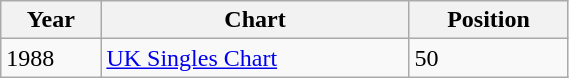<table class="wikitable" width="30%">
<tr>
<th align="left">Year</th>
<th align="left">Chart</th>
<th align="left">Position</th>
</tr>
<tr>
<td align="left">1988</td>
<td align="left"><a href='#'>UK Singles Chart</a></td>
<td align="left">50</td>
</tr>
</table>
